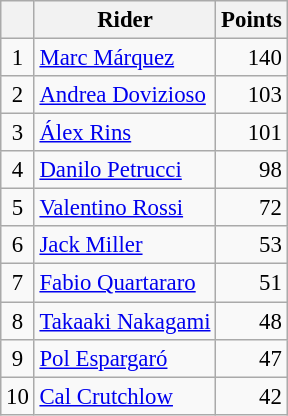<table class="wikitable" style="font-size: 95%;">
<tr>
<th></th>
<th>Rider</th>
<th>Points</th>
</tr>
<tr>
<td align=center>1</td>
<td> <a href='#'>Marc Márquez</a></td>
<td align=right>140</td>
</tr>
<tr>
<td align=center>2</td>
<td> <a href='#'>Andrea Dovizioso</a></td>
<td align=right>103</td>
</tr>
<tr>
<td align=center>3</td>
<td> <a href='#'>Álex Rins</a></td>
<td align=right>101</td>
</tr>
<tr>
<td align=center>4</td>
<td> <a href='#'>Danilo Petrucci</a></td>
<td align=right>98</td>
</tr>
<tr>
<td align=center>5</td>
<td> <a href='#'>Valentino Rossi</a></td>
<td align=right>72</td>
</tr>
<tr>
<td align=center>6</td>
<td> <a href='#'>Jack Miller</a></td>
<td align=right>53</td>
</tr>
<tr>
<td align=center>7</td>
<td> <a href='#'>Fabio Quartararo</a></td>
<td align=right>51</td>
</tr>
<tr>
<td align=center>8</td>
<td> <a href='#'>Takaaki Nakagami</a></td>
<td align=right>48</td>
</tr>
<tr>
<td align=center>9</td>
<td> <a href='#'>Pol Espargaró</a></td>
<td align=right>47</td>
</tr>
<tr>
<td align=center>10</td>
<td> <a href='#'>Cal Crutchlow</a></td>
<td align=right>42</td>
</tr>
</table>
